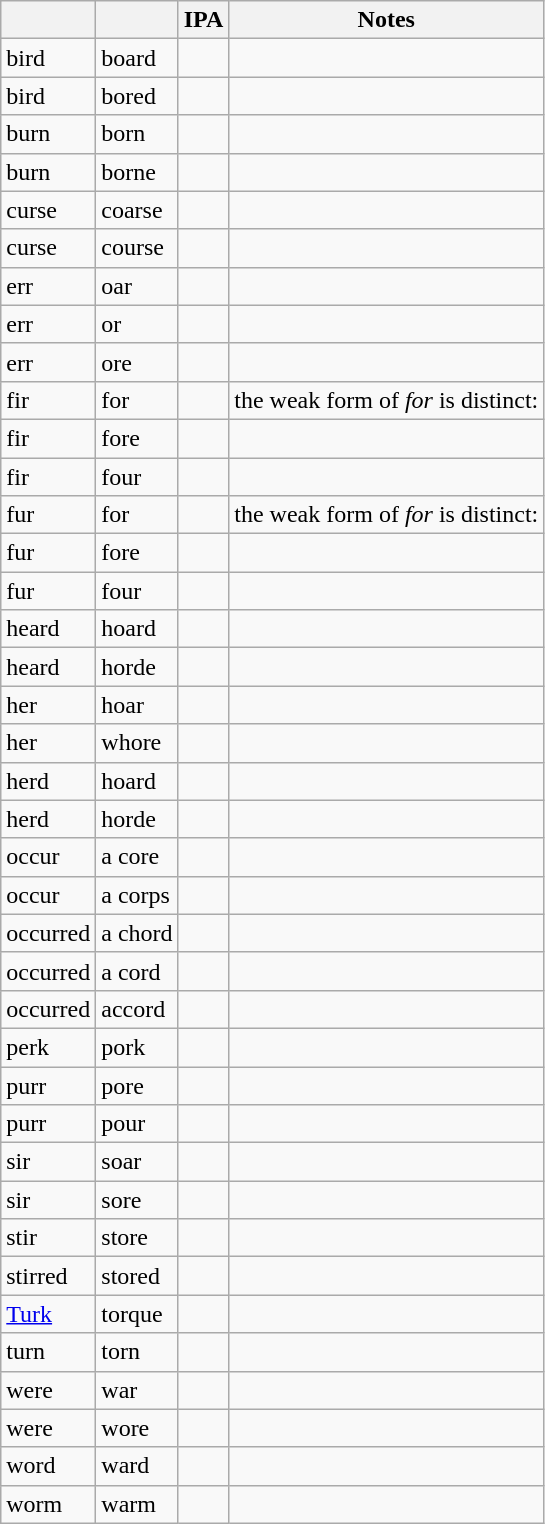<table class="wikitable sortable mw-collapsible mw-collapsed">
<tr>
<th></th>
<th></th>
<th>IPA</th>
<th>Notes</th>
</tr>
<tr>
<td>bird</td>
<td>board</td>
<td></td>
<td></td>
</tr>
<tr>
<td>bird</td>
<td>bored</td>
<td></td>
<td></td>
</tr>
<tr>
<td>burn</td>
<td>born</td>
<td></td>
<td></td>
</tr>
<tr>
<td>burn</td>
<td>borne</td>
<td></td>
<td></td>
</tr>
<tr>
<td>curse</td>
<td>coarse</td>
<td></td>
<td></td>
</tr>
<tr>
<td>curse</td>
<td>course</td>
<td></td>
<td></td>
</tr>
<tr>
<td>err</td>
<td>oar</td>
<td></td>
<td></td>
</tr>
<tr>
<td>err</td>
<td>or</td>
<td></td>
<td></td>
</tr>
<tr>
<td>err</td>
<td>ore</td>
<td></td>
<td></td>
</tr>
<tr>
<td>fir</td>
<td>for</td>
<td></td>
<td>the weak form of <em>for</em> is distinct: </td>
</tr>
<tr>
<td>fir</td>
<td>fore</td>
<td></td>
<td></td>
</tr>
<tr>
<td>fir</td>
<td>four</td>
<td></td>
<td></td>
</tr>
<tr>
<td>fur</td>
<td>for</td>
<td></td>
<td>the weak form of <em>for</em> is distinct: </td>
</tr>
<tr>
<td>fur</td>
<td>fore</td>
<td></td>
<td></td>
</tr>
<tr>
<td>fur</td>
<td>four</td>
<td></td>
<td></td>
</tr>
<tr>
<td>heard</td>
<td>hoard</td>
<td></td>
<td></td>
</tr>
<tr>
<td>heard</td>
<td>horde</td>
<td></td>
<td></td>
</tr>
<tr>
<td>her</td>
<td>hoar</td>
<td></td>
<td></td>
</tr>
<tr>
<td>her</td>
<td>whore</td>
<td></td>
<td></td>
</tr>
<tr>
<td>herd</td>
<td>hoard</td>
<td></td>
<td></td>
</tr>
<tr>
<td>herd</td>
<td>horde</td>
<td></td>
<td></td>
</tr>
<tr>
<td>occur</td>
<td>a core</td>
<td></td>
<td></td>
</tr>
<tr>
<td>occur</td>
<td>a corps</td>
<td></td>
<td></td>
</tr>
<tr>
<td>occurred</td>
<td>a chord</td>
<td></td>
<td></td>
</tr>
<tr>
<td>occurred</td>
<td>a cord</td>
<td></td>
<td></td>
</tr>
<tr>
<td>occurred</td>
<td>accord</td>
<td></td>
<td></td>
</tr>
<tr>
<td>perk</td>
<td>pork</td>
<td></td>
<td></td>
</tr>
<tr>
<td>purr</td>
<td>pore</td>
<td></td>
<td></td>
</tr>
<tr>
<td>purr</td>
<td>pour</td>
<td></td>
<td></td>
</tr>
<tr>
<td>sir</td>
<td>soar</td>
<td></td>
<td></td>
</tr>
<tr>
<td>sir</td>
<td>sore</td>
<td></td>
<td></td>
</tr>
<tr>
<td>stir</td>
<td>store</td>
<td></td>
<td></td>
</tr>
<tr>
<td>stirred</td>
<td>stored</td>
<td></td>
<td></td>
</tr>
<tr>
<td><a href='#'>Turk</a></td>
<td>torque</td>
<td></td>
<td></td>
</tr>
<tr>
<td>turn</td>
<td>torn</td>
<td></td>
<td></td>
</tr>
<tr>
<td>were</td>
<td>war</td>
<td></td>
<td></td>
</tr>
<tr>
<td>were</td>
<td>wore</td>
<td></td>
<td></td>
</tr>
<tr>
<td>word</td>
<td>ward</td>
<td></td>
<td></td>
</tr>
<tr>
<td>worm</td>
<td>warm</td>
<td></td>
<td></td>
</tr>
</table>
